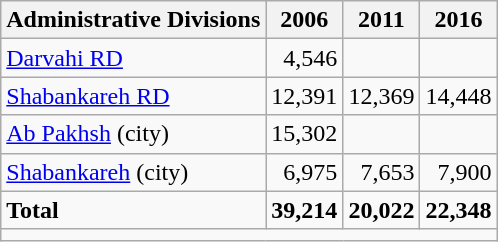<table class="wikitable">
<tr>
<th>Administrative Divisions</th>
<th>2006</th>
<th>2011</th>
<th>2016</th>
</tr>
<tr>
<td><a href='#'>Darvahi RD</a></td>
<td style="text-align: right;">4,546</td>
<td style="text-align: right;"></td>
<td style="text-align: right;"></td>
</tr>
<tr>
<td><a href='#'>Shabankareh RD</a></td>
<td style="text-align: right;">12,391</td>
<td style="text-align: right;">12,369</td>
<td style="text-align: right;">14,448</td>
</tr>
<tr>
<td><a href='#'>Ab Pakhsh</a> (city)</td>
<td style="text-align: right;">15,302</td>
<td style="text-align: right;"></td>
<td style="text-align: right;"></td>
</tr>
<tr>
<td><a href='#'>Shabankareh</a> (city)</td>
<td style="text-align: right;">6,975</td>
<td style="text-align: right;">7,653</td>
<td style="text-align: right;">7,900</td>
</tr>
<tr>
<td><strong>Total</strong></td>
<td style="text-align: right;"><strong>39,214</strong></td>
<td style="text-align: right;"><strong>20,022</strong></td>
<td style="text-align: right;"><strong>22,348</strong></td>
</tr>
<tr>
<td colspan=4></td>
</tr>
</table>
